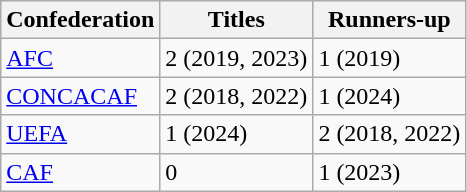<table class="wikitable sortable">
<tr>
<th>Confederation</th>
<th>Titles</th>
<th>Runners-up</th>
</tr>
<tr>
<td><a href='#'>AFC</a></td>
<td>2 (2019, 2023)</td>
<td>1 (2019)</td>
</tr>
<tr>
<td><a href='#'>CONCACAF</a></td>
<td>2 (2018, 2022)</td>
<td>1 (2024)</td>
</tr>
<tr>
<td><a href='#'>UEFA</a></td>
<td>1 (2024)</td>
<td>2 (2018, 2022)</td>
</tr>
<tr>
<td><a href='#'>CAF</a></td>
<td>0</td>
<td>1 (2023)</td>
</tr>
</table>
